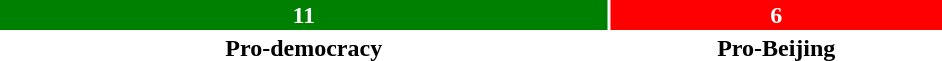<table style="width:50%; text-align:center;">
<tr style="color:white;">
<td style="background:green; width:64.7%;"><strong>11</strong></td>
<td style="background:red; width:35.3%;"><strong>6</strong></td>
</tr>
<tr>
<td><span><strong>Pro-democracy</strong></span></td>
<td><span><strong>Pro-Beijing</strong></span></td>
</tr>
</table>
